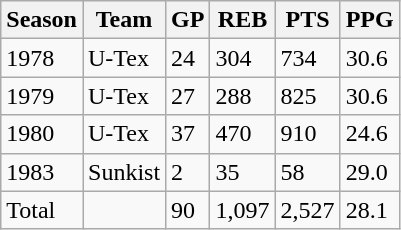<table class="wikitable">
<tr>
<th>Season</th>
<th>Team</th>
<th>GP</th>
<th>REB</th>
<th>PTS</th>
<th>PPG</th>
</tr>
<tr>
<td>1978</td>
<td>U-Tex</td>
<td>24</td>
<td>304</td>
<td>734</td>
<td>30.6</td>
</tr>
<tr>
<td>1979</td>
<td>U-Tex</td>
<td>27</td>
<td>288</td>
<td>825</td>
<td>30.6</td>
</tr>
<tr>
<td>1980</td>
<td>U-Tex</td>
<td>37</td>
<td>470</td>
<td>910</td>
<td>24.6</td>
</tr>
<tr>
<td>1983</td>
<td>Sunkist</td>
<td>2</td>
<td>35</td>
<td>58</td>
<td>29.0</td>
</tr>
<tr>
<td>Total</td>
<td></td>
<td>90</td>
<td>1,097</td>
<td>2,527</td>
<td>28.1</td>
</tr>
</table>
